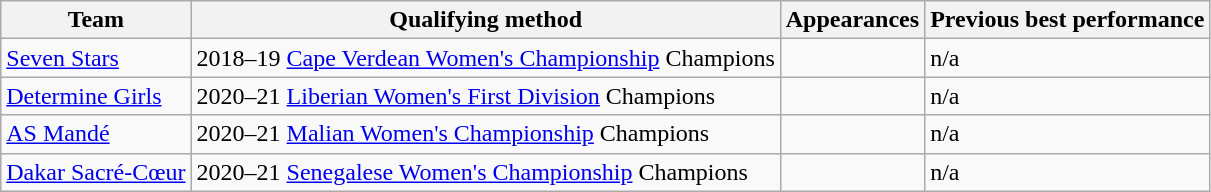<table class="wikitable sortable" style="text-align: left;">
<tr>
<th>Team</th>
<th>Qualifying method</th>
<th>Appearances</th>
<th>Previous best performance</th>
</tr>
<tr>
<td> <a href='#'>Seven Stars</a></td>
<td>2018–19 <a href='#'>Cape Verdean Women's Championship</a> Champions</td>
<td></td>
<td>n/a</td>
</tr>
<tr>
<td> <a href='#'>Determine Girls</a></td>
<td>2020–21 <a href='#'>Liberian Women's First Division</a> Champions</td>
<td></td>
<td>n/a</td>
</tr>
<tr>
<td> <a href='#'>AS Mandé</a></td>
<td>2020–21 <a href='#'>Malian Women's Championship</a> Champions</td>
<td></td>
<td>n/a</td>
</tr>
<tr>
<td> <a href='#'>Dakar Sacré-Cœur</a></td>
<td>2020–21 <a href='#'>Senegalese Women's Championship</a> Champions</td>
<td></td>
<td>n/a</td>
</tr>
</table>
